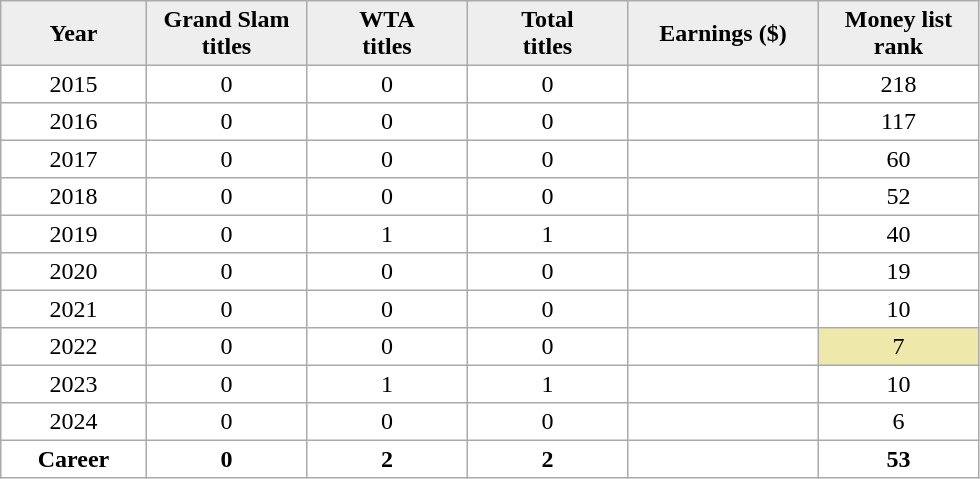<table cellpadding=3 cellspacing=0 border=1 style=border:#aaa;solid:1px;border-collapse:collapse;text-align:center;>
<tr style=background:#eee;font-weight:bold>
<td width="90">Year</td>
<td width="100">Grand Slam <br>titles</td>
<td width="100">WTA <br>titles</td>
<td width="100">Total <br>titles</td>
<td width="120">Earnings ($)</td>
<td width="100">Money list rank</td>
</tr>
<tr>
<td>2015</td>
<td>0</td>
<td>0</td>
<td>0</td>
<td align=right></td>
<td>218</td>
</tr>
<tr>
<td>2016</td>
<td>0</td>
<td>0</td>
<td>0</td>
<td align=right></td>
<td>117</td>
</tr>
<tr>
<td>2017</td>
<td>0</td>
<td>0</td>
<td>0</td>
<td align=right></td>
<td>60</td>
</tr>
<tr>
<td>2018</td>
<td>0</td>
<td>0</td>
<td>0</td>
<td align=right></td>
<td>52</td>
</tr>
<tr>
<td>2019</td>
<td>0</td>
<td>1</td>
<td>1</td>
<td align=right></td>
<td>40</td>
</tr>
<tr>
<td>2020</td>
<td>0</td>
<td>0</td>
<td>0</td>
<td align=right></td>
<td>19</td>
</tr>
<tr>
<td>2021</td>
<td>0</td>
<td>0</td>
<td>0</td>
<td align=right></td>
<td>10</td>
</tr>
<tr>
<td>2022</td>
<td>0</td>
<td>0</td>
<td>0</td>
<td align=right></td>
<td bgcolor=eee8aa>7</td>
</tr>
<tr>
<td>2023</td>
<td>0</td>
<td>1</td>
<td>1</td>
<td align=right></td>
<td>10</td>
</tr>
<tr>
<td>2024</td>
<td>0</td>
<td>0</td>
<td>0</td>
<td align=right></td>
<td>6</td>
</tr>
<tr style="font-weight:bold">
<td>Career</td>
<td>0</td>
<td>2</td>
<td>2</td>
<td align="right"></td>
<td>53</td>
</tr>
</table>
